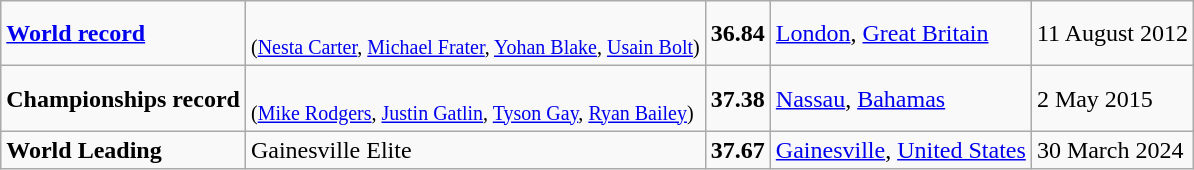<table class="wikitable">
<tr>
<td><strong><a href='#'>World record</a></strong></td>
<td><br><small>(<a href='#'>Nesta Carter</a>, <a href='#'>Michael Frater</a>, <a href='#'>Yohan Blake</a>, <a href='#'>Usain Bolt</a>)</small></td>
<td><strong>36.84</strong></td>
<td> <a href='#'>London</a>, <a href='#'>Great Britain</a></td>
<td>11 August 2012</td>
</tr>
<tr>
<td><strong>Championships record</strong></td>
<td><br><small>(<a href='#'>Mike Rodgers</a>, <a href='#'>Justin Gatlin</a>, <a href='#'>Tyson Gay</a>, <a href='#'>Ryan Bailey</a>)</small></td>
<td><strong>37.38</strong></td>
<td> <a href='#'>Nassau</a>, <a href='#'>Bahamas</a></td>
<td>2 May 2015</td>
</tr>
<tr>
<td><strong>World Leading</strong></td>
<td> Gainesville Elite</td>
<td><strong>37.67</strong></td>
<td> <a href='#'>Gainesville</a>, <a href='#'>United States</a></td>
<td>30 March 2024</td>
</tr>
</table>
